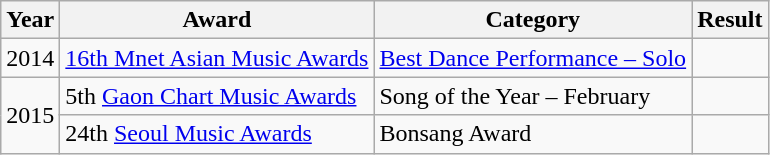<table class="wikitable">
<tr>
<th>Year</th>
<th>Award</th>
<th>Category</th>
<th>Result</th>
</tr>
<tr>
<td>2014</td>
<td><a href='#'>16th Mnet Asian Music Awards</a></td>
<td><a href='#'>Best Dance Performance – Solo</a></td>
<td></td>
</tr>
<tr>
<td rowspan=2>2015</td>
<td>5th <a href='#'>Gaon Chart Music Awards</a></td>
<td>Song of the Year – February</td>
<td></td>
</tr>
<tr>
<td>24th <a href='#'>Seoul Music Awards</a></td>
<td>Bonsang Award</td>
<td></td>
</tr>
</table>
